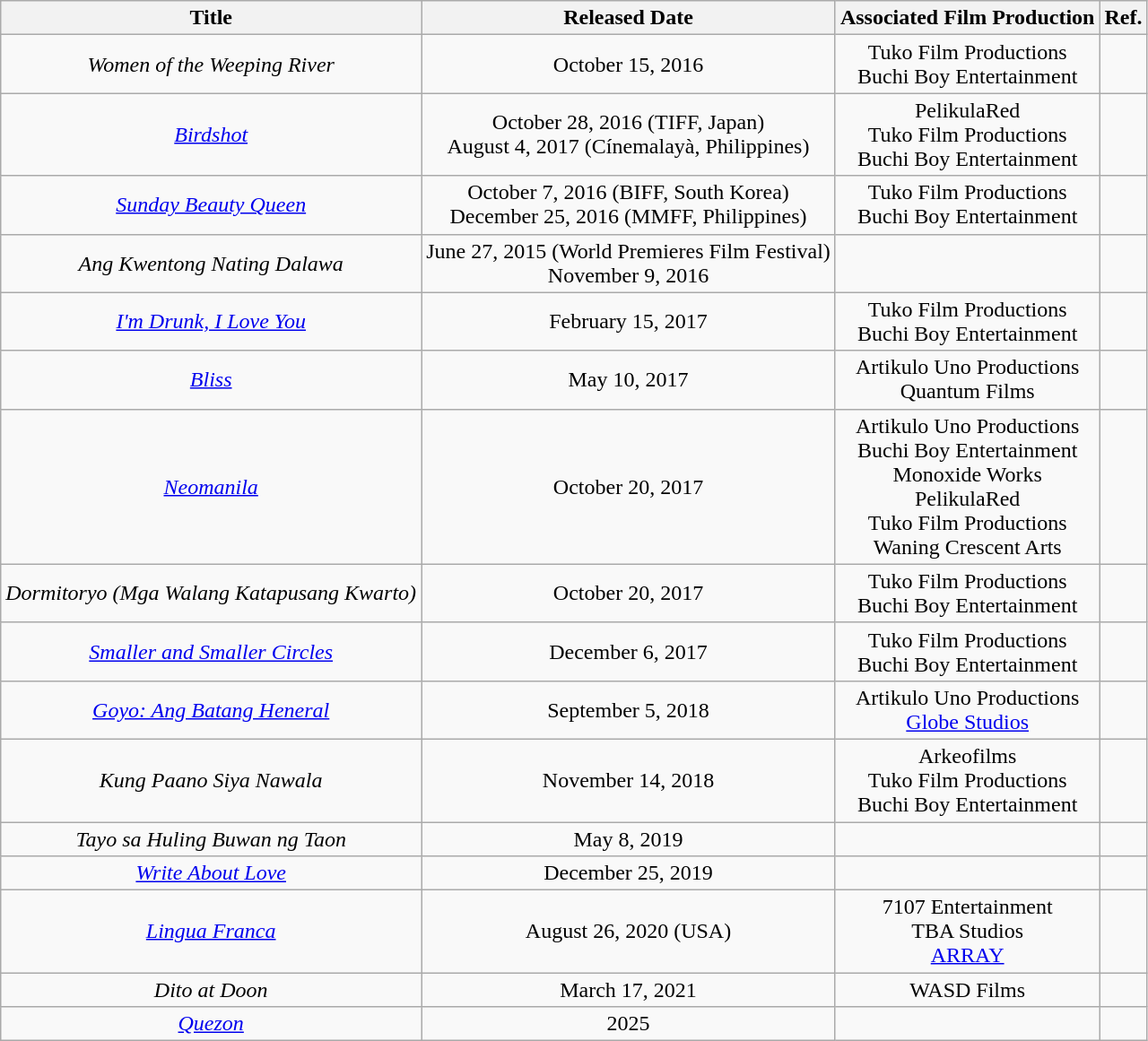<table class="wikitable sortable"  style="text-align:center">
<tr>
<th><strong>Title</strong></th>
<th><strong>Released Date</strong></th>
<th><strong>Associated Film Production</strong></th>
<th><strong>Ref.</strong></th>
</tr>
<tr>
<td><em>Women of the Weeping River</em></td>
<td>October 15, 2016</td>
<td>Tuko Film Productions <br> Buchi Boy Entertainment</td>
<td></td>
</tr>
<tr>
<td><em><a href='#'>Birdshot</a></em></td>
<td>October 28, 2016 (TIFF, Japan) <br> August 4, 2017 (Cínemalayà, Philippines)</td>
<td>PelikulaRed <br> Tuko Film Productions <br> Buchi Boy Entertainment</td>
<td> <br> </td>
</tr>
<tr>
<td><em><a href='#'>Sunday Beauty Queen</a></em></td>
<td>October 7, 2016 (BIFF, South Korea) <br> December 25, 2016 (MMFF, Philippines)</td>
<td>Tuko Film Productions <br> Buchi Boy Entertainment</td>
<td></td>
</tr>
<tr>
<td><em>Ang Kwentong Nating Dalawa</em></td>
<td>June 27, 2015 (World Premieres Film Festival) <br> November 9, 2016</td>
<td></td>
<td></td>
</tr>
<tr>
<td><em><a href='#'>I'm Drunk, I Love You</a></em></td>
<td>February 15, 2017</td>
<td>Tuko Film Productions <br> Buchi Boy Entertainment</td>
<td></td>
</tr>
<tr>
<td><em><a href='#'>Bliss</a></em></td>
<td>May 10, 2017</td>
<td>Artikulo Uno Productions <br> Quantum Films</td>
<td></td>
</tr>
<tr>
<td><em><a href='#'>Neomanila</a></em></td>
<td>October 20,  2017</td>
<td>Artikulo Uno Productions <br> Buchi Boy Entertainment <br> Monoxide Works <br> PelikulaRed <br> Tuko Film Productions <br> Waning Crescent Arts</td>
<td></td>
</tr>
<tr>
<td><em>Dormitoryo (Mga Walang Katapusang Kwarto)</em></td>
<td>October 20, 2017</td>
<td>Tuko Film Productions <br> Buchi Boy Entertainment</td>
<td></td>
</tr>
<tr>
<td><em><a href='#'>Smaller and Smaller Circles</a></em></td>
<td>December 6, 2017</td>
<td>Tuko Film Productions <br> Buchi Boy Entertainment</td>
<td></td>
</tr>
<tr>
<td><em><a href='#'>Goyo: Ang Batang Heneral</a></em></td>
<td>September 5, 2018</td>
<td>Artikulo Uno Productions <br> <a href='#'>Globe Studios</a></td>
<td></td>
</tr>
<tr>
<td><em>Kung Paano Siya Nawala</em></td>
<td>November 14, 2018</td>
<td>Arkeofilms <br> Tuko Film Productions <br> Buchi Boy Entertainment</td>
<td></td>
</tr>
<tr>
<td><em>Tayo sa Huling Buwan ng Taon</em></td>
<td>May 8, 2019</td>
<td></td>
<td></td>
</tr>
<tr>
<td><em><a href='#'>Write About Love</a></em></td>
<td>December 25, 2019</td>
<td></td>
<td></td>
</tr>
<tr>
<td><em><a href='#'>Lingua Franca</a></em></td>
<td>August 26, 2020 (USA)</td>
<td>7107 Entertainment <br> TBA Studios <br> <a href='#'>ARRAY</a></td>
<td></td>
</tr>
<tr>
<td><em>Dito at Doon</em></td>
<td>March 17, 2021</td>
<td>WASD Films</td>
<td></td>
</tr>
<tr>
<td><em><a href='#'>Quezon</a></em></td>
<td>2025</td>
<td></td>
<td></td>
</tr>
</table>
